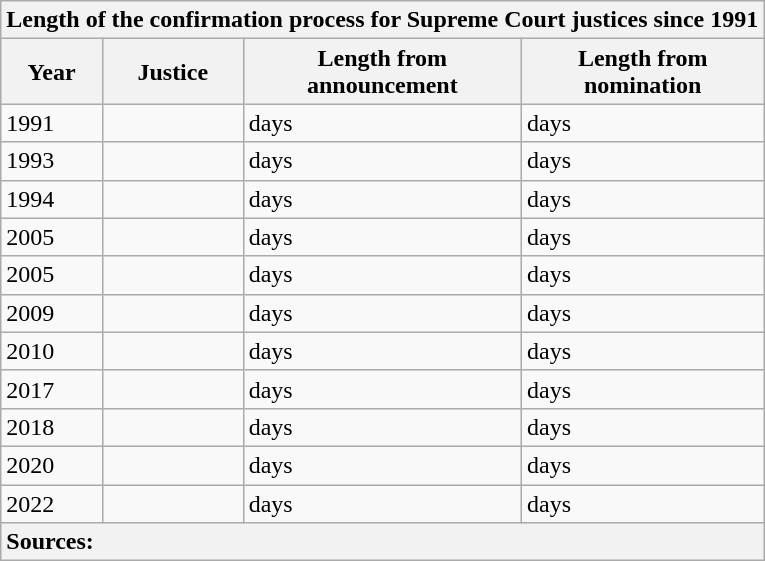<table class="wikitable sortable">
<tr>
<th colspan="4">Length of the confirmation process for Supreme Court justices since 1991</th>
</tr>
<tr>
<th>Year</th>
<th>Justice</th>
<th>Length from<br>announcement</th>
<th>Length from<br>nomination</th>
</tr>
<tr>
<td>1991</td>
<td></td>
<td> days</td>
<td> days</td>
</tr>
<tr>
<td>1993</td>
<td></td>
<td> days</td>
<td> days</td>
</tr>
<tr>
<td>1994</td>
<td></td>
<td> days</td>
<td> days</td>
</tr>
<tr>
<td>2005</td>
<td> </td>
<td> days</td>
<td> days</td>
</tr>
<tr>
<td>2005</td>
<td></td>
<td> days</td>
<td> days</td>
</tr>
<tr>
<td>2009</td>
<td></td>
<td> days</td>
<td> days</td>
</tr>
<tr>
<td>2010</td>
<td></td>
<td> days</td>
<td> days</td>
</tr>
<tr>
<td>2017</td>
<td></td>
<td> days</td>
<td> days</td>
</tr>
<tr>
<td>2018</td>
<td></td>
<td> days</td>
<td> days</td>
</tr>
<tr>
<td>2020</td>
<td></td>
<td> days</td>
<td> days</td>
</tr>
<tr>
<td>2022</td>
<td></td>
<td> days</td>
<td> days</td>
</tr>
<tr>
<th colspan="4" style="text-align: left;">Sources:</th>
</tr>
</table>
